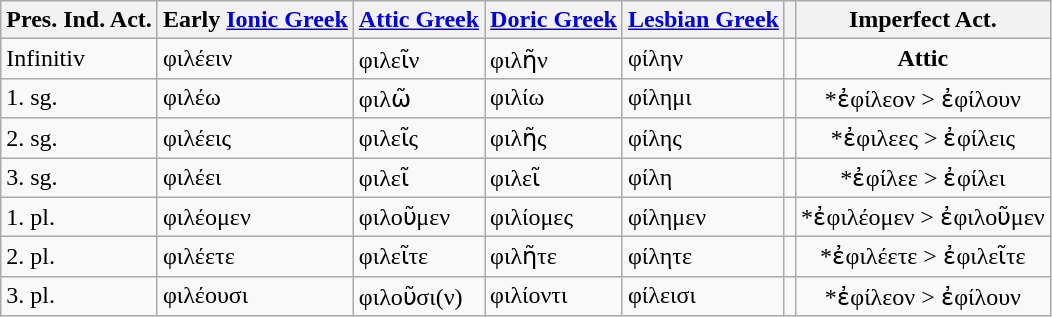<table class="wikitable">
<tr>
<th>Pres. Ind. Act.</th>
<th>Early <a href='#'>Ionic Greek</a></th>
<th><a href='#'>Attic Greek</a></th>
<th><a href='#'>Doric Greek</a></th>
<th><a href='#'>Lesbian Greek</a></th>
<th></th>
<th>Imperfect Act.</th>
</tr>
<tr>
<td>Infinitiv</td>
<td>φιλέειν</td>
<td>φιλεῖν</td>
<td>φιλῆν</td>
<td>φίλην</td>
<td></td>
<td style="text-align:center"><strong>Attic</strong></td>
</tr>
<tr>
<td>1. sg.</td>
<td>φιλέω</td>
<td>φιλῶ</td>
<td>φιλίω</td>
<td>φίλημι</td>
<td></td>
<td style="text-align:center">*ἐφίλεον > ἐφίλουν</td>
</tr>
<tr>
<td>2. sg.</td>
<td>φιλέεις</td>
<td>φιλεῖς</td>
<td>φιλῆς</td>
<td>φίλης</td>
<td></td>
<td style="text-align:center">*ἐφιλεες > ἐφίλεις</td>
</tr>
<tr>
<td>3. sg.</td>
<td>φιλέει</td>
<td>φιλεῖ</td>
<td>φιλεῖ</td>
<td>φίλη</td>
<td></td>
<td style="text-align:center">*ἐφίλεε > ἐφίλει</td>
</tr>
<tr>
<td>1. pl.</td>
<td>φιλέομεν</td>
<td>φιλοῦμεν</td>
<td>φιλίομες</td>
<td>φίλημεν</td>
<td></td>
<td style="text-align:center">*ἐφιλέομεν > ἐφιλοῦμεν</td>
</tr>
<tr>
<td>2. pl.</td>
<td>φιλέετε</td>
<td>φιλεῖτε</td>
<td>φιλῆτε</td>
<td>φίλητε</td>
<td></td>
<td style="text-align:center">*ἐφιλέετε > ἐφιλεῖτε</td>
</tr>
<tr>
<td>3. pl.</td>
<td>φιλέουσι</td>
<td>φιλοῦσι(ν)</td>
<td>φιλίοντι</td>
<td>φίλεισι</td>
<td></td>
<td style="text-align:center">*ἐφίλεον > ἐφίλουν</td>
</tr>
</table>
